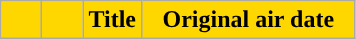<table class=wikitable style="background:#FFFFFF">
<tr>
<th style="background:#FFD700; width:20px"></th>
<th style="background:#FFD700; width:20px"></th>
<th style="background:#FFD700;">Title</th>
<th style="background:#FFD700; width:135px">Original air date<br>





</th>
</tr>
</table>
